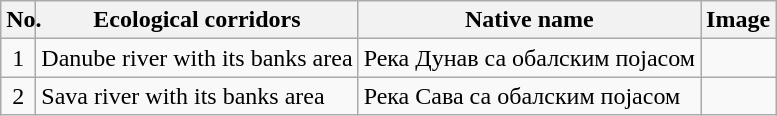<table class="wikitable sortable">
<tr>
<th style=max-width:1em>No.</th>
<th style=max-width:10em>Ecological corridors</th>
<th style=max-width:10em>Native name</th>
<th style=max-width:6em>Image</th>
</tr>
<tr>
<td align=center>1</td>
<td>Danube river with its banks area</td>
<td>Река Дунав са обалским појасом</td>
<td></td>
</tr>
<tr>
<td align=center>2</td>
<td>Sava river with its banks area</td>
<td>Река Сава са обалским појасом</td>
<td></td>
</tr>
</table>
